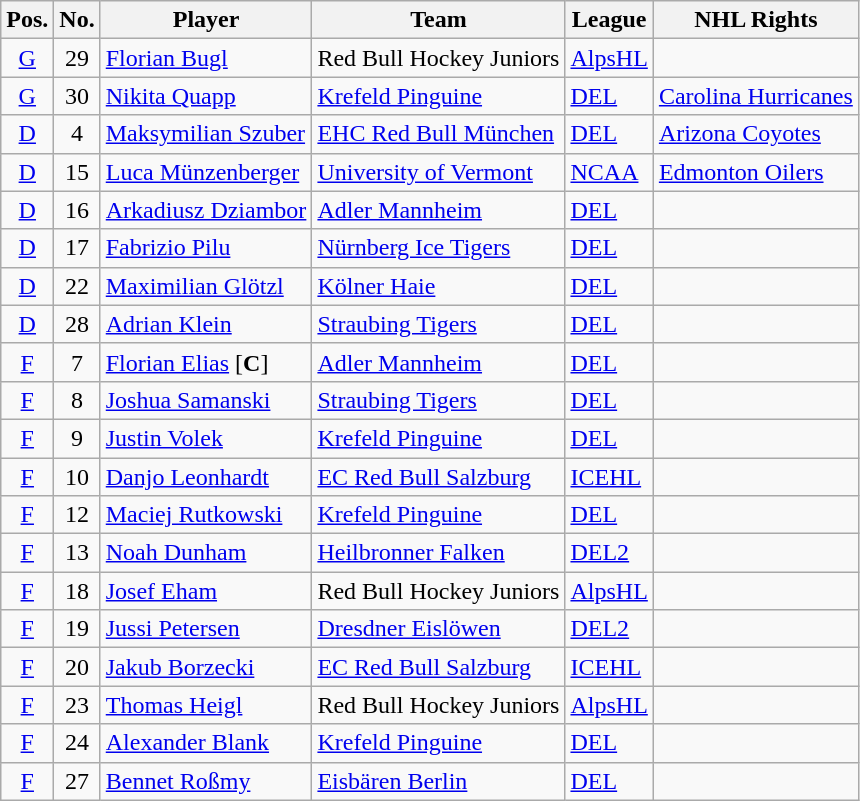<table class="wikitable sortable">
<tr>
<th>Pos.</th>
<th>No.</th>
<th>Player</th>
<th>Team</th>
<th>League</th>
<th>NHL Rights</th>
</tr>
<tr>
<td style="text-align:center;"><a href='#'>G</a></td>
<td style="text-align:center;">29</td>
<td><a href='#'>Florian Bugl</a></td>
<td> Red Bull Hockey Juniors</td>
<td> <a href='#'>AlpsHL</a></td>
<td></td>
</tr>
<tr>
<td style="text-align:center;"><a href='#'>G</a></td>
<td style="text-align:center;">30</td>
<td><a href='#'>Nikita Quapp</a></td>
<td> <a href='#'>Krefeld Pinguine</a></td>
<td> <a href='#'>DEL</a></td>
<td><a href='#'>Carolina Hurricanes</a></td>
</tr>
<tr>
<td style="text-align:center;"><a href='#'>D</a></td>
<td style="text-align:center;">4</td>
<td><a href='#'>Maksymilian Szuber</a></td>
<td> <a href='#'>EHC Red Bull München</a></td>
<td> <a href='#'>DEL</a></td>
<td><a href='#'>Arizona Coyotes</a></td>
</tr>
<tr>
<td style="text-align:center;"><a href='#'>D</a></td>
<td style="text-align:center;">15</td>
<td><a href='#'>Luca Münzenberger</a></td>
<td> <a href='#'>University of Vermont</a></td>
<td> <a href='#'>NCAA</a></td>
<td><a href='#'>Edmonton Oilers</a></td>
</tr>
<tr>
<td style="text-align:center;"><a href='#'>D</a></td>
<td style="text-align:center;">16</td>
<td><a href='#'>Arkadiusz Dziambor</a></td>
<td> <a href='#'>Adler Mannheim</a></td>
<td> <a href='#'>DEL</a></td>
<td></td>
</tr>
<tr>
<td style="text-align:center;"><a href='#'>D</a></td>
<td style="text-align:center;">17</td>
<td><a href='#'>Fabrizio Pilu</a></td>
<td> <a href='#'>Nürnberg Ice Tigers</a></td>
<td> <a href='#'>DEL</a></td>
<td></td>
</tr>
<tr>
<td style="text-align:center;"><a href='#'>D</a></td>
<td style="text-align:center;">22</td>
<td><a href='#'>Maximilian Glötzl</a></td>
<td> <a href='#'>Kölner Haie</a></td>
<td> <a href='#'>DEL</a></td>
<td></td>
</tr>
<tr>
<td style="text-align:center;"><a href='#'>D</a></td>
<td style="text-align:center;">28</td>
<td><a href='#'>Adrian Klein</a></td>
<td> <a href='#'>Straubing Tigers</a></td>
<td> <a href='#'>DEL</a></td>
<td></td>
</tr>
<tr>
<td style="text-align:center;"><a href='#'>F</a></td>
<td style="text-align:center;">7</td>
<td><a href='#'>Florian Elias</a> [<strong>C</strong>]</td>
<td> <a href='#'>Adler Mannheim</a></td>
<td> <a href='#'>DEL</a></td>
<td></td>
</tr>
<tr>
<td style="text-align:center;"><a href='#'>F</a></td>
<td style="text-align:center;">8</td>
<td><a href='#'>Joshua Samanski</a></td>
<td> <a href='#'>Straubing Tigers</a></td>
<td> <a href='#'>DEL</a></td>
<td></td>
</tr>
<tr>
<td style="text-align:center;"><a href='#'>F</a></td>
<td style="text-align:center;">9</td>
<td><a href='#'>Justin Volek</a></td>
<td> <a href='#'>Krefeld Pinguine</a></td>
<td> <a href='#'>DEL</a></td>
<td></td>
</tr>
<tr>
<td style="text-align:center;"><a href='#'>F</a></td>
<td style="text-align:center;">10</td>
<td><a href='#'>Danjo Leonhardt</a></td>
<td> <a href='#'>EC Red Bull Salzburg</a></td>
<td> <a href='#'>ICEHL</a></td>
<td></td>
</tr>
<tr>
<td style="text-align:center;"><a href='#'>F</a></td>
<td style="text-align:center;">12</td>
<td><a href='#'>Maciej Rutkowski</a></td>
<td> <a href='#'>Krefeld Pinguine</a></td>
<td> <a href='#'>DEL</a></td>
<td></td>
</tr>
<tr>
<td style="text-align:center;"><a href='#'>F</a></td>
<td style="text-align:center;">13</td>
<td><a href='#'>Noah Dunham</a></td>
<td> <a href='#'>Heilbronner Falken</a></td>
<td> <a href='#'>DEL2</a></td>
<td></td>
</tr>
<tr>
<td style="text-align:center;"><a href='#'>F</a></td>
<td style="text-align:center;">18</td>
<td><a href='#'>Josef Eham</a></td>
<td> Red Bull Hockey Juniors</td>
<td> <a href='#'>AlpsHL</a></td>
<td></td>
</tr>
<tr>
<td style="text-align:center;"><a href='#'>F</a></td>
<td style="text-align:center;">19</td>
<td><a href='#'>Jussi Petersen</a></td>
<td> <a href='#'>Dresdner Eislöwen</a></td>
<td> <a href='#'>DEL2</a></td>
<td></td>
</tr>
<tr>
<td style="text-align:center;"><a href='#'>F</a></td>
<td style="text-align:center;">20</td>
<td><a href='#'>Jakub Borzecki</a></td>
<td> <a href='#'>EC Red Bull Salzburg</a></td>
<td> <a href='#'>ICEHL</a></td>
<td></td>
</tr>
<tr>
<td style="text-align:center;"><a href='#'>F</a></td>
<td style="text-align:center;">23</td>
<td><a href='#'>Thomas Heigl</a></td>
<td> Red Bull Hockey Juniors</td>
<td> <a href='#'>AlpsHL</a></td>
<td></td>
</tr>
<tr>
<td style="text-align:center;"><a href='#'>F</a></td>
<td style="text-align:center;">24</td>
<td><a href='#'>Alexander Blank</a></td>
<td> <a href='#'>Krefeld Pinguine</a></td>
<td> <a href='#'>DEL</a></td>
<td></td>
</tr>
<tr>
<td style="text-align:center;"><a href='#'>F</a></td>
<td style="text-align:center;">27</td>
<td><a href='#'>Bennet Roßmy</a></td>
<td> <a href='#'>Eisbären Berlin</a></td>
<td> <a href='#'>DEL</a></td>
<td></td>
</tr>
</table>
